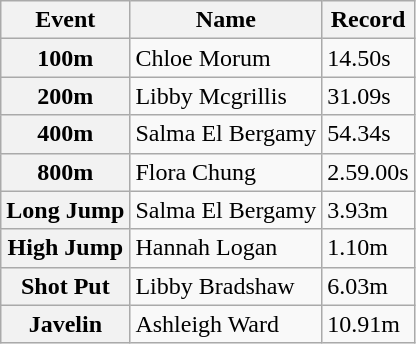<table class="wikitable" style="float:left; margin-right:1em;">
<tr>
<th>Event</th>
<th>Name</th>
<th>Record</th>
</tr>
<tr>
<th>100m</th>
<td>Chloe Morum</td>
<td>14.50s</td>
</tr>
<tr>
<th>200m</th>
<td>Libby Mcgrillis</td>
<td>31.09s</td>
</tr>
<tr>
<th>400m</th>
<td>Salma El Bergamy</td>
<td>54.34s</td>
</tr>
<tr>
<th>800m</th>
<td>Flora Chung</td>
<td>2.59.00s</td>
</tr>
<tr>
<th>Long Jump</th>
<td>Salma El Bergamy</td>
<td>3.93m</td>
</tr>
<tr>
<th>High Jump</th>
<td>Hannah Logan</td>
<td>1.10m</td>
</tr>
<tr>
<th>Shot Put</th>
<td>Libby Bradshaw</td>
<td>6.03m</td>
</tr>
<tr>
<th>Javelin</th>
<td>Ashleigh Ward</td>
<td>10.91m</td>
</tr>
</table>
